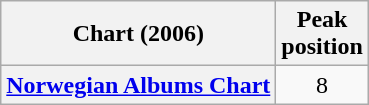<table class="wikitable plainrowheaders">
<tr>
<th scope="col">Chart (2006)</th>
<th scope="col">Peak<br>position</th>
</tr>
<tr>
<th scope="row"><a href='#'>Norwegian Albums Chart</a></th>
<td align="center">8</td>
</tr>
</table>
